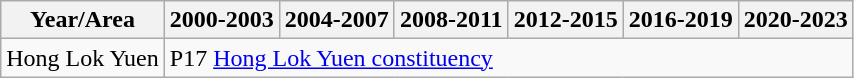<table class=wikitable>
<tr>
<th>Year/Area</th>
<th>2000-2003</th>
<th>2004-2007</th>
<th>2008-2011</th>
<th>2012-2015</th>
<th>2016-2019</th>
<th>2020-2023</th>
</tr>
<tr>
<td>Hong Lok Yuen</td>
<td colspan=6>P17 <a href='#'>Hong Lok Yuen constituency</a></td>
</tr>
</table>
